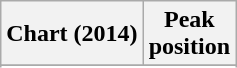<table class="wikitable sortable plainrowheaders">
<tr>
<th>Chart (2014)</th>
<th>Peak<br>position</th>
</tr>
<tr>
</tr>
<tr>
</tr>
<tr>
</tr>
</table>
